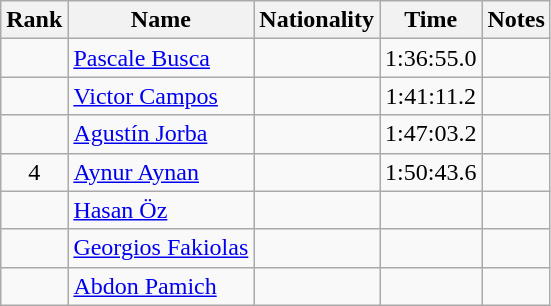<table class="wikitable sortable" style="text-align:center">
<tr>
<th>Rank</th>
<th>Name</th>
<th>Nationality</th>
<th>Time</th>
<th>Notes</th>
</tr>
<tr>
<td></td>
<td align=left><a href='#'>Pascale Busca</a></td>
<td align=left></td>
<td>1:36:55.0</td>
<td></td>
</tr>
<tr>
<td></td>
<td align=left><a href='#'>Victor Campos</a></td>
<td align=left></td>
<td>1:41:11.2</td>
<td></td>
</tr>
<tr>
<td></td>
<td align=left><a href='#'>Agustín Jorba</a></td>
<td align=left></td>
<td>1:47:03.2</td>
<td></td>
</tr>
<tr>
<td>4</td>
<td align=left><a href='#'>Aynur Aynan</a></td>
<td align=left></td>
<td>1:50:43.6</td>
<td></td>
</tr>
<tr>
<td></td>
<td align=left><a href='#'>Hasan Öz</a></td>
<td align=left></td>
<td></td>
<td></td>
</tr>
<tr>
<td></td>
<td align=left><a href='#'>Georgios Fakiolas</a></td>
<td align=left></td>
<td></td>
<td></td>
</tr>
<tr>
<td></td>
<td align=left><a href='#'>Abdon Pamich</a></td>
<td align=left></td>
<td></td>
<td></td>
</tr>
</table>
